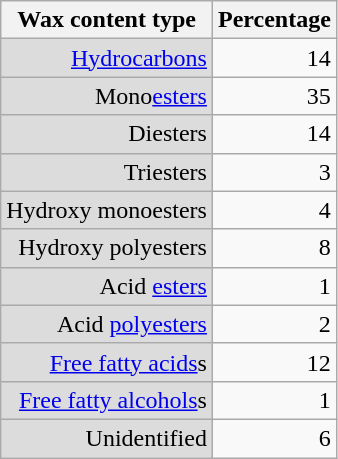<table class="wikitable sortable floatright" style="text-align:right;">
<tr>
<th>Wax content type</th>
<th>Percentage</th>
</tr>
<tr>
<td style="background:gainsboro;"><a href='#'>Hydrocarbons</a></td>
<td>14</td>
</tr>
<tr>
<td style="background:gainsboro;">Mono<a href='#'>esters</a></td>
<td>35</td>
</tr>
<tr>
<td style="background:gainsboro;">Diesters</td>
<td>14</td>
</tr>
<tr>
<td style="background:gainsboro;">Triesters</td>
<td>3</td>
</tr>
<tr>
<td style="background:gainsboro;">Hydroxy monoesters</td>
<td>4</td>
</tr>
<tr>
<td style="background:gainsboro;">Hydroxy polyesters</td>
<td>8</td>
</tr>
<tr>
<td style="background:gainsboro;">Acid <a href='#'>esters</a></td>
<td>1</td>
</tr>
<tr>
<td style="background:gainsboro;">Acid <a href='#'>polyesters</a></td>
<td>2</td>
</tr>
<tr>
<td style="background:gainsboro;"><a href='#'>Free fatty acids</a>s</td>
<td>12</td>
</tr>
<tr>
<td style="background:gainsboro;"><a href='#'>Free fatty alcohols</a>s</td>
<td>1</td>
</tr>
<tr>
<td style="background:gainsboro;">Unidentified</td>
<td>6</td>
</tr>
</table>
